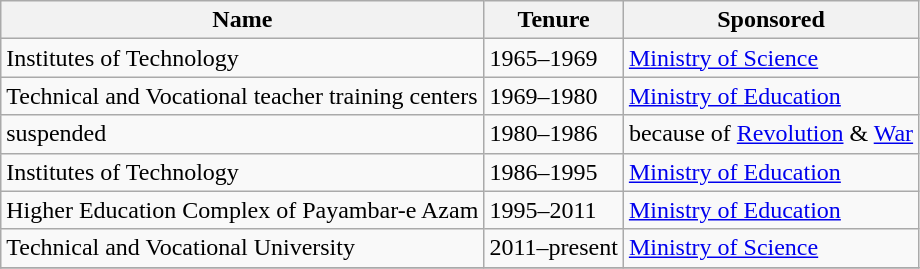<table class="wikitable">
<tr>
<th>Name</th>
<th>Tenure</th>
<th>Sponsored</th>
</tr>
<tr>
<td>Institutes of Technology</td>
<td>1965–1969</td>
<td><a href='#'>Ministry of Science</a></td>
</tr>
<tr>
<td>Technical and Vocational teacher training centers</td>
<td>1969–1980</td>
<td><a href='#'>Ministry of Education</a></td>
</tr>
<tr>
<td>suspended</td>
<td>1980–1986</td>
<td>because of <a href='#'>Revolution</a> & <a href='#'>War</a></td>
</tr>
<tr>
<td>Institutes of Technology</td>
<td>1986–1995</td>
<td><a href='#'>Ministry of Education</a></td>
</tr>
<tr>
<td>Higher Education Complex of Payambar-e Azam</td>
<td>1995–2011</td>
<td><a href='#'>Ministry of Education</a></td>
</tr>
<tr>
<td>Technical and Vocational University</td>
<td>2011–present</td>
<td><a href='#'>Ministry of Science</a></td>
</tr>
<tr>
</tr>
</table>
